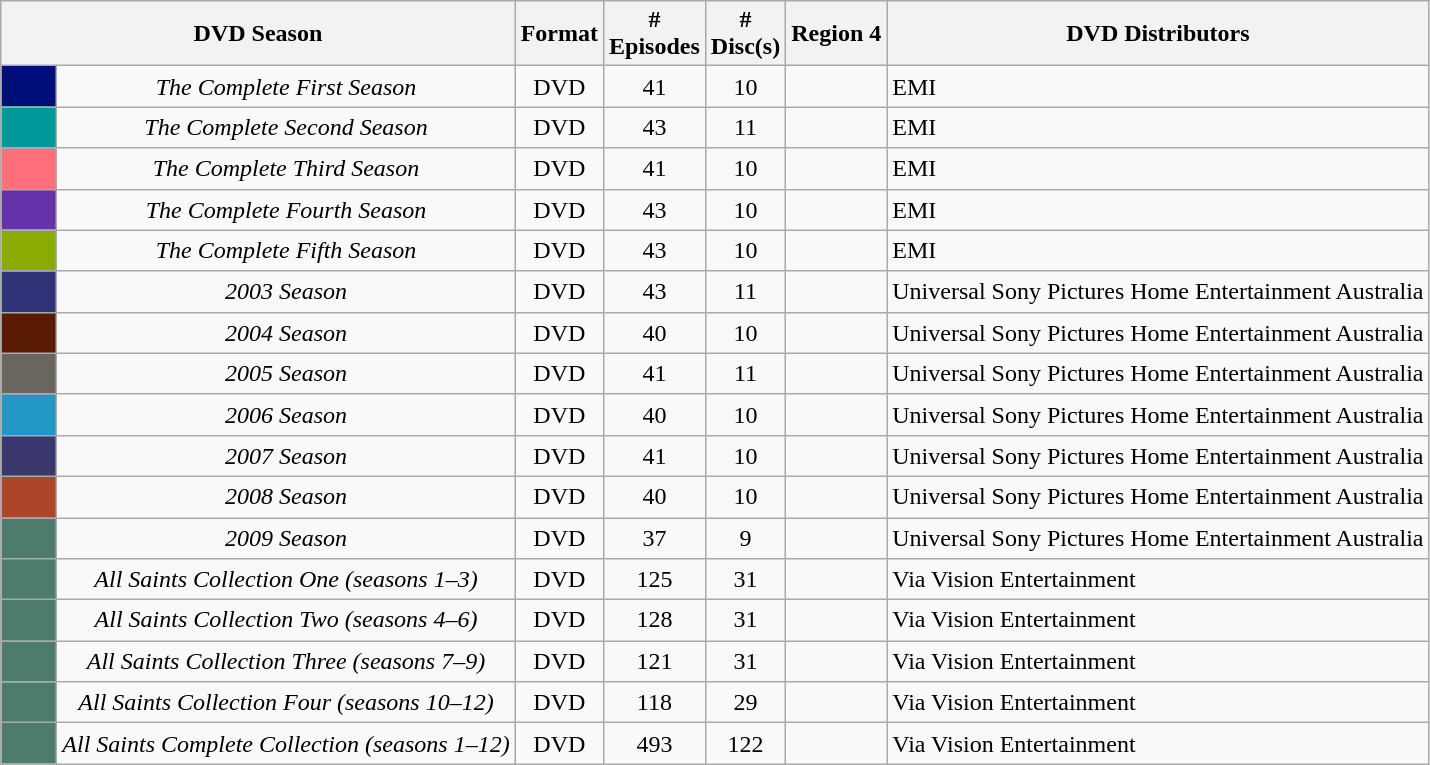<table class="wikitable">
<tr>
<th colspan="2">DVD Season</th>
<th>Format</th>
<th>#<br>Episodes</th>
<th>#<br>Disc(s)</th>
<th>Region 4</th>
<th>DVD Distributors</th>
</tr>
<tr>
<td style="height:20px; background:#000E79; width:30px;"></td>
<td style="text-align:center"><em>The Complete First Season</em></td>
<td style="text-align:center">DVD</td>
<td style="text-align:center">41</td>
<td style="text-align:center">10</td>
<td style="padding: 0px 8px"></td>
<td>EMI</td>
</tr>
<tr>
<td style="height:20px; background:#009899; width:30px;"></td>
<td style="text-align:center"><em>The Complete Second Season</em></td>
<td style="text-align:center">DVD</td>
<td style="text-align:center">43</td>
<td style="text-align:center">11</td>
<td style="padding: 0px 8px"></td>
<td>EMI</td>
</tr>
<tr>
<td style="height:20px; background:#ff6f79; width:30px;"></td>
<td style="text-align:center"><em>The Complete Third Season</em></td>
<td style="text-align:center">DVD</td>
<td style="text-align:center">41</td>
<td style="text-align:center">10</td>
<td style="padding: 0px 8px"></td>
<td>EMI</td>
</tr>
<tr>
<td style="height:20px; background:#6532A9; width:30px;"></td>
<td style="text-align:center"><em>The Complete Fourth Season</em></td>
<td style="text-align:center">DVD</td>
<td style="text-align:center">43</td>
<td style="text-align:center">10</td>
<td style="padding: 0px 8px"></td>
<td>EMI</td>
</tr>
<tr>
<td style="height:20px; background:#89AB04; width:30px;"></td>
<td style="text-align:center"><em>The Complete Fifth Season</em></td>
<td style="text-align:center">DVD</td>
<td style="text-align:center">43</td>
<td style="text-align:center">10</td>
<td style="padding: 0px 8px"></td>
<td>EMI</td>
</tr>
<tr>
<td style="height:20px; background:#2f3277; width:30px;"></td>
<td style="text-align:center"><em>2003 Season</em></td>
<td style="text-align:center">DVD</td>
<td style="text-align:center">43</td>
<td style="text-align:center">11</td>
<td style="padding: 0px 8px"></td>
<td>Universal Sony Pictures Home Entertainment Australia</td>
</tr>
<tr>
<td style="height:20px; background:#591b04; width:30px;"></td>
<td style="text-align:center"><em>2004 Season</em></td>
<td style="text-align:center">DVD</td>
<td style="text-align:center">40</td>
<td style="text-align:center">10</td>
<td style="padding: 0px 8px"></td>
<td>Universal Sony Pictures Home Entertainment Australia</td>
</tr>
<tr>
<td style="height:20px; background:#69665f; width:30px;"></td>
<td style="text-align:center"><em>2005 Season</em></td>
<td style="text-align:center">DVD</td>
<td style="text-align:center">41</td>
<td style="text-align:center">11</td>
<td style="padding: 0px 8px"></td>
<td>Universal Sony Pictures Home Entertainment Australia</td>
</tr>
<tr>
<td style="height:20px; background:#2397c6; width:30px;"></td>
<td style="text-align:center"><em>2006 Season</em></td>
<td style="text-align:center">DVD</td>
<td style="text-align:center">40</td>
<td style="text-align:center">10</td>
<td style="padding: 0px 8px"></td>
<td>Universal Sony Pictures Home Entertainment Australia</td>
</tr>
<tr>
<td style="height:20px; background:#3b386d; width:30px;"></td>
<td style="text-align:center"><em>2007 Season</em></td>
<td style="text-align:center">DVD</td>
<td style="text-align:center">41</td>
<td style="text-align:center">10</td>
<td style="padding: 0px 8px"></td>
<td>Universal Sony Pictures Home Entertainment Australia</td>
</tr>
<tr>
<td style="height:20px; background:#ad4528; width:30px;"></td>
<td style="text-align:center"><em>2008 Season</em></td>
<td style="text-align:center">DVD</td>
<td style="text-align:center">40</td>
<td style="text-align:center">10</td>
<td style="padding: 0px 8px"></td>
<td>Universal Sony Pictures Home Entertainment Australia</td>
</tr>
<tr>
<td style="height:20px; background:#4d7c6c; width:30px;"></td>
<td style="text-align:center"><em>2009 Season</em></td>
<td style="text-align:center">DVD</td>
<td style="text-align:center">37</td>
<td style="text-align:center">9</td>
<td style="padding: 0px 8px"></td>
<td>Universal Sony Pictures Home Entertainment Australia</td>
</tr>
<tr>
<td style="height:20px; background:#4d7c6c; width:30px;"></td>
<td style="text-align:center"><em>All Saints Collection One (seasons 1–3)</em></td>
<td style="text-align:center">DVD</td>
<td style="text-align:center">125</td>
<td style="text-align:center">31</td>
<td style="padding: 0px 8px"></td>
<td>Via Vision Entertainment</td>
</tr>
<tr>
<td style="height:20px; background:#4d7c6c; width:30px;"></td>
<td style="text-align:center"><em>All Saints Collection Two (seasons 4–6)</em></td>
<td style="text-align:center">DVD</td>
<td style="text-align:center">128</td>
<td style="text-align:center">31</td>
<td style="padding: 0px 8px"></td>
<td>Via Vision Entertainment</td>
</tr>
<tr>
<td style="height:20px; background:#4d7c6c; width:30px;"></td>
<td style="text-align:center"><em>All Saints Collection Three (seasons 7–9)</em></td>
<td style="text-align:center">DVD</td>
<td style="text-align:center">121</td>
<td style="text-align:center">31</td>
<td style="padding: 0px 8px"></td>
<td>Via Vision Entertainment</td>
</tr>
<tr>
<td style="height:20px; background:#4d7c6c; width:30px;"></td>
<td style="text-align:center"><em>All Saints Collection Four (seasons 10–12)</em></td>
<td style="text-align:center">DVD</td>
<td style="text-align:center">118</td>
<td style="text-align:center">29</td>
<td style="padding: 0px 8px"></td>
<td>Via Vision Entertainment</td>
</tr>
<tr>
<td style="height:20px; background:#4d7c6c; width:30px;"></td>
<td style="text-align:center"><em>All Saints Complete Collection (seasons 1–12)</em></td>
<td style="text-align:center">DVD</td>
<td style="text-align:center">493</td>
<td style="text-align:center">122</td>
<td style="padding: 0px 8px"></td>
<td>Via Vision Entertainment</td>
</tr>
</table>
